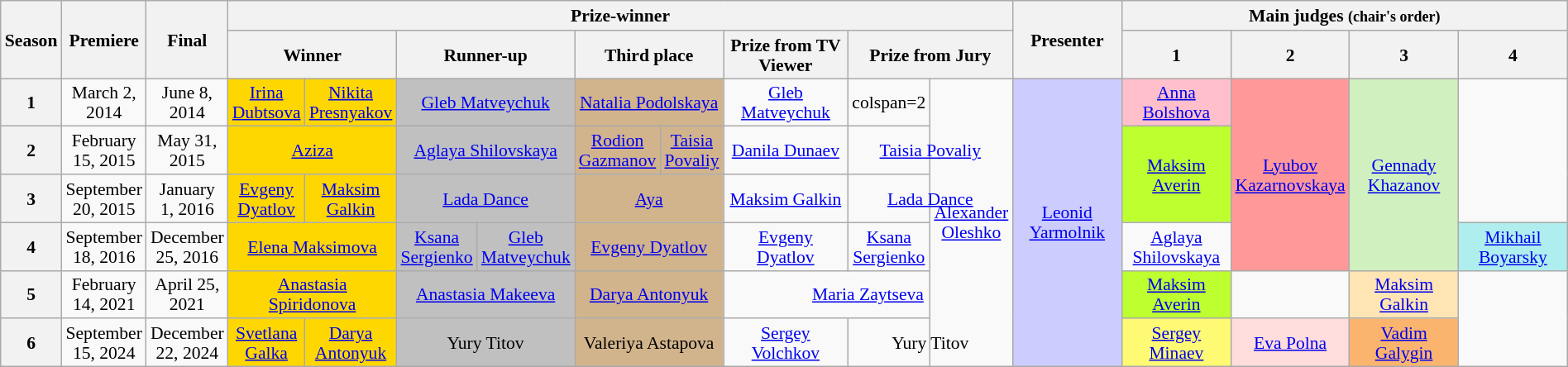<table class="wikitable" style="text-align:center; font-size:90%; line-height:16px;" width="100%">
<tr>
<th rowspan=2 scope="col" width="2%">Season</th>
<th rowspan=2 scope="col" width="5%">Premiere</th>
<th rowspan=2 scope="col" width="5%">Final</th>
<th colspan=9 scope="col" width="5%">Prize-winner</th>
<th rowspan=2 scope="col" width="7%">Presenter</th>
<th colspan=4 scope="col">Main judges <small>(chair's order)</small></th>
</tr>
<tr>
<th colspan=2 scope="col" width="8%">Winner</th>
<th colspan=2 scope="col" width="8%">Runner-up</th>
<th colspan=2 scope="col" width="8%">Third place</th>
<th scope="col" width="8%">Prize from TV Viewer</th>
<th colspan=2 scope="col" width="8%">Prize from Jury</th>
<th scope="col" width="7%">1</th>
<th scope="col" width="7%">2</th>
<th scope="col" width="7%">3</th>
<th scope="col" width="7%">4</th>
</tr>
<tr>
<th>1</th>
<td>March 2, 2014</td>
<td>June 8, 2014</td>
<td style="background:gold;"><a href='#'>Irina Dubtsova</a></td>
<td style="background:gold;"><a href='#'>Nikita Presnyakov</a></td>
<td colspan=2 style="background:silver;"><a href='#'>Gleb Matveychuk</a></td>
<td colspan=2 style="background:tan;"><a href='#'>Natalia Podolskaya</a></td>
<td><a href='#'>Gleb Matveychuk</a></td>
<td>colspan=2 </td>
<td rowspan=6><a href='#'>Alexander Oleshko</a></td>
<td rowspan=6 style="background:#ccccff"><a href='#'>Leonid Yarmolnik</a></td>
<td style="background:pink;"><a href='#'>Anna Bolshova</a></td>
<td rowspan=4 style="background:#ff9999"><a href='#'>Lyubov Kazarnovskaya</a></td>
<td rowspan=4 style="background:#d0f0c0"><a href='#'>Gennady Khazanov</a></td>
</tr>
<tr>
<th>2</th>
<td>February 15, 2015</td>
<td>May 31, 2015</td>
<td colspan=2 style="background:gold;"><a href='#'>Aziza</a></td>
<td colspan=2 style="background:silver;"><a href='#'>Aglaya Shilovskaya</a></td>
<td style="background:tan;"><a href='#'>Rodion Gazmanov</a></td>
<td style="background:tan;"><a href='#'>Taisia Povaliy</a></td>
<td><a href='#'>Danila Dunaev</a></td>
<td colspan=2><a href='#'>Taisia Povaliy</a></td>
<td rowspan=2 style="background:#bdff2f"><a href='#'>Maksim Averin</a></td>
</tr>
<tr>
<th>3</th>
<td>September 20, 2015</td>
<td>January 1, 2016</td>
<td style="background:gold;"><a href='#'>Evgeny Dyatlov</a></td>
<td style="background:gold;"><a href='#'>Maksim Galkin</a></td>
<td colspan=2 style="background:silver;"><a href='#'>Lada Dance</a></td>
<td colspan=2 style="background:tan;"><a href='#'>Aya</a></td>
<td><a href='#'>Maksim Galkin</a></td>
<td colspan=2><a href='#'>Lada Dance</a></td>
</tr>
<tr>
<th>4</th>
<td>September 18, 2016</td>
<td>December 25, 2016</td>
<td colspan=2 style="background:gold;"><a href='#'>Elena Maksimova</a></td>
<td style="background:silver;"><a href='#'>Ksana Sergienko</a></td>
<td style="background:silver;"><a href='#'>Gleb Matveychuk</a></td>
<td colspan=2 style="background:tan;"><a href='#'>Evgeny Dyatlov</a></td>
<td><a href='#'>Evgeny Dyatlov</a></td>
<td><a href='#'>Ksana Sergienko</a></td>
<td><a href='#'>Aglaya Shilovskaya</a></td>
<td style="background:#afeeee"><a href='#'>Mikhail Boyarsky</a></td>
</tr>
<tr>
<th>5</th>
<td>February 14, 2021</td>
<td>April 25, 2021</td>
<td colspan=2 style="background:gold;"><a href='#'>Anastasia Spiridonova</a></td>
<td colspan=2 style="background:silver;"><a href='#'>Anastasia Makeeva</a></td>
<td colspan=2 style="background:tan;"><a href='#'>Darya Antonyuk</a></td>
<td colspan=3><a href='#'>Maria Zaytseva</a></td>
<td style="background:#bdff2f"><a href='#'>Maksim Averin</a></td>
<td></td>
<td style="background:#ffe5b4"><a href='#'>Maksim Galkin</a></td>
</tr>
<tr>
<th>6</th>
<td>September 15, 2024</td>
<td>December 22, 2024</td>
<td style="background:gold;"><a href='#'>Svetlana Galka</a></td>
<td style="background:gold;"><a href='#'>Darya Antonyuk</a></td>
<td colspan=2 style="background:silver;">Yury Titov</td>
<td colspan=2 style="background:tan;">Valeriya Astapova</td>
<td><a href='#'>Sergey Volchkov</a></td>
<td colspan=2>Yury Titov</td>
<td style="background:#fffa73"><a href='#'>Sergey Minaev</a></td>
<td style="background:#ffdddd"><a href='#'>Eva Polna</a></td>
<td style="background:#fbb46e"><a href='#'>Vadim Galygin</a></td>
</tr>
</table>
